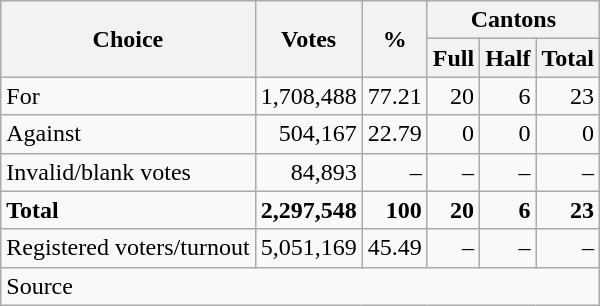<table class=wikitable style=text-align:right>
<tr>
<th rowspan=2>Choice</th>
<th rowspan=2>Votes</th>
<th rowspan=2>%</th>
<th colspan=3>Cantons</th>
</tr>
<tr>
<th>Full</th>
<th>Half</th>
<th>Total</th>
</tr>
<tr>
<td align=left>For</td>
<td>1,708,488</td>
<td>77.21</td>
<td>20</td>
<td>6</td>
<td>23</td>
</tr>
<tr>
<td align=left>Against</td>
<td>504,167</td>
<td>22.79</td>
<td>0</td>
<td>0</td>
<td>0</td>
</tr>
<tr>
<td align=left>Invalid/blank votes</td>
<td>84,893</td>
<td>–</td>
<td>–</td>
<td>–</td>
<td>–</td>
</tr>
<tr>
<td align=left><strong>Total</strong></td>
<td><strong>2,297,548</strong></td>
<td><strong>100</strong></td>
<td><strong>20</strong></td>
<td><strong>6</strong></td>
<td><strong>23</strong></td>
</tr>
<tr>
<td align=left>Registered voters/turnout</td>
<td>5,051,169</td>
<td>45.49</td>
<td>–</td>
<td>–</td>
<td>–</td>
</tr>
<tr>
<td style="text-align:left;" colspan="6">Source</td>
</tr>
</table>
